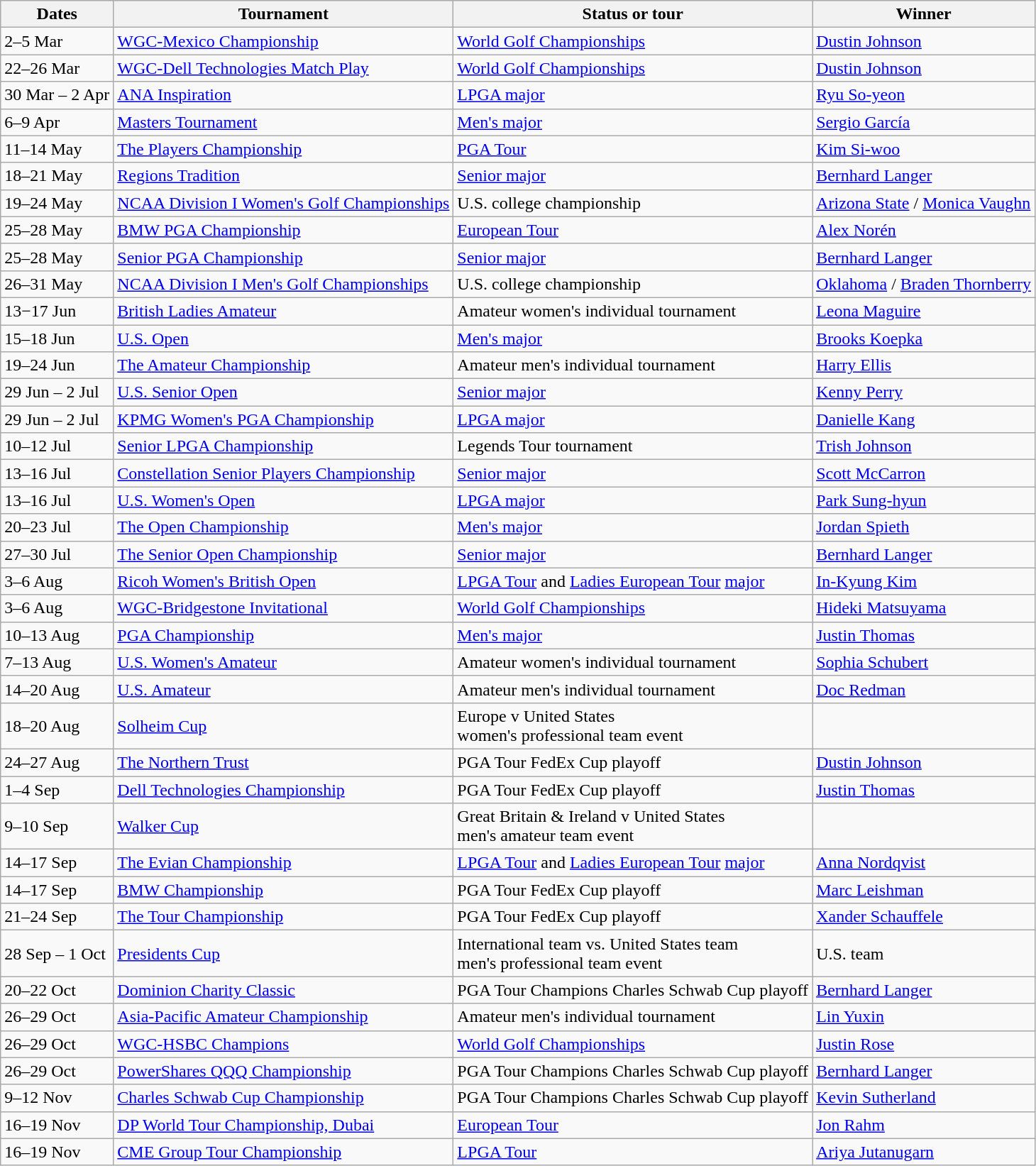<table class="wikitable">
<tr>
<th>Dates</th>
<th>Tournament</th>
<th>Status or tour</th>
<th>Winner</th>
</tr>
<tr>
<td>2–5 Mar</td>
<td><a href='#'>WGC-Mexico Championship</a></td>
<td><a href='#'>World Golf Championships</a></td>
<td> <a href='#'>Dustin Johnson</a></td>
</tr>
<tr>
<td>22–26 Mar</td>
<td><a href='#'>WGC-Dell Technologies Match Play</a></td>
<td><a href='#'>World Golf Championships</a></td>
<td> <a href='#'>Dustin Johnson</a></td>
</tr>
<tr>
<td>30 Mar – 2 Apr</td>
<td><a href='#'>ANA Inspiration</a></td>
<td><a href='#'>LPGA major</a></td>
<td> <a href='#'>Ryu So-yeon</a></td>
</tr>
<tr>
<td>6–9 Apr</td>
<td><a href='#'>Masters Tournament</a></td>
<td><a href='#'>Men's major</a></td>
<td> <a href='#'>Sergio García</a></td>
</tr>
<tr>
<td>11–14 May</td>
<td><a href='#'>The Players Championship</a></td>
<td><a href='#'>PGA Tour</a></td>
<td> <a href='#'>Kim Si-woo</a></td>
</tr>
<tr>
<td>18–21  May</td>
<td><a href='#'>Regions Tradition</a></td>
<td><a href='#'>Senior major</a></td>
<td> <a href='#'>Bernhard Langer</a></td>
</tr>
<tr>
<td>19–24 May</td>
<td><a href='#'>NCAA Division I Women's Golf Championships</a></td>
<td>U.S. college championship</td>
<td><a href='#'>Arizona State</a> / <a href='#'>Monica Vaughn</a></td>
</tr>
<tr>
<td>25–28 May</td>
<td><a href='#'>BMW PGA Championship</a></td>
<td><a href='#'>European Tour</a></td>
<td> <a href='#'>Alex Norén</a></td>
</tr>
<tr>
<td>25–28 May</td>
<td><a href='#'>Senior PGA Championship</a></td>
<td><a href='#'>Senior major</a></td>
<td> <a href='#'>Bernhard Langer</a></td>
</tr>
<tr>
<td>26–31 May</td>
<td><a href='#'>NCAA Division I Men's Golf Championships</a></td>
<td>U.S. college championship</td>
<td><a href='#'>Oklahoma</a> / <a href='#'>Braden Thornberry</a></td>
</tr>
<tr>
<td>13−17 Jun</td>
<td><a href='#'>British Ladies Amateur</a></td>
<td>Amateur women's individual tournament</td>
<td> <a href='#'>Leona Maguire</a></td>
</tr>
<tr>
<td>15–18 Jun</td>
<td><a href='#'>U.S. Open</a></td>
<td><a href='#'>Men's major</a></td>
<td> <a href='#'>Brooks Koepka</a></td>
</tr>
<tr>
<td>19–24 Jun</td>
<td><a href='#'>The Amateur Championship</a></td>
<td>Amateur men's individual tournament</td>
<td> <a href='#'>Harry Ellis</a></td>
</tr>
<tr>
<td>29 Jun  – 2 Jul</td>
<td><a href='#'>U.S. Senior Open</a></td>
<td><a href='#'>Senior major</a></td>
<td> <a href='#'>Kenny Perry</a></td>
</tr>
<tr>
<td>29 Jun  – 2 Jul</td>
<td><a href='#'>KPMG Women's PGA Championship</a></td>
<td><a href='#'>LPGA major</a></td>
<td> <a href='#'>Danielle Kang</a></td>
</tr>
<tr>
<td>10–12 Jul</td>
<td><a href='#'>Senior LPGA Championship</a></td>
<td>Legends Tour tournament</td>
<td> <a href='#'>Trish Johnson</a></td>
</tr>
<tr>
<td>13–16 Jul</td>
<td><a href='#'>Constellation Senior Players Championship</a></td>
<td><a href='#'>Senior major</a></td>
<td> <a href='#'>Scott McCarron</a></td>
</tr>
<tr>
<td>13–16 Jul</td>
<td><a href='#'>U.S. Women's Open</a></td>
<td><a href='#'>LPGA major</a></td>
<td> <a href='#'>Park Sung-hyun</a></td>
</tr>
<tr>
<td>20–23 Jul</td>
<td><a href='#'>The Open Championship</a></td>
<td><a href='#'>Men's major</a></td>
<td> <a href='#'>Jordan Spieth</a></td>
</tr>
<tr>
<td>27–30 Jul</td>
<td><a href='#'>The Senior Open Championship</a></td>
<td><a href='#'>Senior major</a></td>
<td> <a href='#'>Bernhard Langer</a></td>
</tr>
<tr>
<td>3–6 Aug</td>
<td><a href='#'>Ricoh Women's British Open</a></td>
<td><a href='#'>LPGA Tour</a> and <a href='#'>Ladies European Tour</a> <a href='#'>major</a></td>
<td> <a href='#'>In-Kyung Kim</a></td>
</tr>
<tr>
<td>3–6 Aug</td>
<td><a href='#'>WGC-Bridgestone Invitational</a></td>
<td><a href='#'>World Golf Championships</a></td>
<td> <a href='#'>Hideki Matsuyama</a></td>
</tr>
<tr>
<td>10–13 Aug</td>
<td><a href='#'>PGA Championship</a></td>
<td><a href='#'>Men's major</a></td>
<td> <a href='#'>Justin Thomas</a></td>
</tr>
<tr>
<td>7–13 Aug</td>
<td><a href='#'>U.S. Women's Amateur</a></td>
<td>Amateur women's individual tournament</td>
<td> <a href='#'>Sophia Schubert</a></td>
</tr>
<tr>
<td>14–20 Aug</td>
<td><a href='#'>U.S. Amateur</a></td>
<td>Amateur men's individual tournament</td>
<td> <a href='#'>Doc Redman</a></td>
</tr>
<tr>
<td>18–20 Aug</td>
<td><a href='#'>Solheim Cup</a></td>
<td>Europe v United States<br>women's professional team event</td>
<td></td>
</tr>
<tr>
<td>24–27 Aug</td>
<td><a href='#'>The Northern Trust</a></td>
<td>PGA Tour FedEx Cup playoff</td>
<td> <a href='#'>Dustin Johnson</a></td>
</tr>
<tr>
<td>1–4 Sep</td>
<td><a href='#'>Dell Technologies Championship</a></td>
<td>PGA Tour FedEx Cup playoff</td>
<td> <a href='#'>Justin Thomas</a></td>
</tr>
<tr>
<td>9–10 Sep</td>
<td><a href='#'>Walker Cup</a></td>
<td>Great Britain & Ireland v United States<br>men's amateur team event</td>
<td></td>
</tr>
<tr>
<td>14–17 Sep</td>
<td><a href='#'>The Evian Championship</a></td>
<td><a href='#'>LPGA Tour</a> and <a href='#'>Ladies European Tour</a> <a href='#'>major</a></td>
<td> <a href='#'>Anna Nordqvist</a></td>
</tr>
<tr>
<td>14–17 Sep</td>
<td><a href='#'>BMW Championship</a></td>
<td>PGA Tour FedEx Cup playoff</td>
<td> <a href='#'>Marc Leishman</a></td>
</tr>
<tr>
<td>21–24 Sep</td>
<td><a href='#'>The Tour Championship</a></td>
<td>PGA Tour FedEx Cup playoff</td>
<td> <a href='#'>Xander Schauffele</a></td>
</tr>
<tr>
<td>28 Sep – 1 Oct</td>
<td><a href='#'>Presidents Cup</a></td>
<td>International team vs. United States team<br>men's professional team event</td>
<td> U.S. team</td>
</tr>
<tr>
<td>20–22 Oct</td>
<td><a href='#'>Dominion Charity Classic</a></td>
<td>PGA Tour Champions Charles Schwab Cup playoff</td>
<td> <a href='#'>Bernhard Langer</a></td>
</tr>
<tr>
<td>26–29 Oct</td>
<td><a href='#'>Asia-Pacific Amateur Championship</a></td>
<td>Amateur men's individual tournament</td>
<td> <a href='#'>Lin Yuxin</a></td>
</tr>
<tr>
<td>26–29 Oct</td>
<td><a href='#'>WGC-HSBC Champions</a></td>
<td><a href='#'>World Golf Championships</a></td>
<td> <a href='#'>Justin Rose</a></td>
</tr>
<tr>
<td>26–29 Oct</td>
<td><a href='#'>PowerShares QQQ Championship</a></td>
<td>PGA Tour Champions Charles Schwab Cup playoff</td>
<td> <a href='#'>Bernhard Langer</a></td>
</tr>
<tr>
<td>9–12 Nov</td>
<td><a href='#'>Charles Schwab Cup Championship</a></td>
<td>PGA Tour Champions Charles Schwab Cup playoff</td>
<td> <a href='#'>Kevin Sutherland</a></td>
</tr>
<tr>
<td>16–19 Nov</td>
<td><a href='#'>DP World Tour Championship, Dubai</a></td>
<td><a href='#'>European Tour</a></td>
<td> <a href='#'>Jon Rahm</a></td>
</tr>
<tr>
<td>16–19 Nov</td>
<td><a href='#'>CME Group Tour Championship</a></td>
<td><a href='#'>LPGA Tour</a></td>
<td> <a href='#'>Ariya Jutanugarn</a></td>
</tr>
</table>
